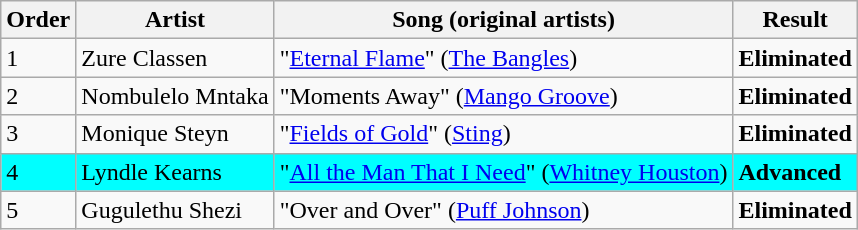<table class=wikitable>
<tr>
<th>Order</th>
<th>Artist</th>
<th>Song (original artists)</th>
<th>Result</th>
</tr>
<tr>
<td>1</td>
<td>Zure Classen</td>
<td>"<a href='#'>Eternal Flame</a>" (<a href='#'>The Bangles</a>)</td>
<td><strong>Eliminated</strong></td>
</tr>
<tr>
<td>2</td>
<td>Nombulelo Mntaka</td>
<td>"Moments Away" (<a href='#'>Mango Groove</a>)</td>
<td><strong>Eliminated</strong></td>
</tr>
<tr>
<td>3</td>
<td>Monique Steyn</td>
<td>"<a href='#'>Fields of Gold</a>" (<a href='#'>Sting</a>)</td>
<td><strong>Eliminated</strong></td>
</tr>
<tr style="background:cyan;">
<td>4</td>
<td>Lyndle Kearns</td>
<td>"<a href='#'>All the Man That I Need</a>" (<a href='#'>Whitney Houston</a>)</td>
<td><strong>Advanced</strong></td>
</tr>
<tr>
<td>5</td>
<td>Gugulethu Shezi</td>
<td>"Over and Over" (<a href='#'>Puff Johnson</a>)</td>
<td><strong>Eliminated</strong></td>
</tr>
</table>
